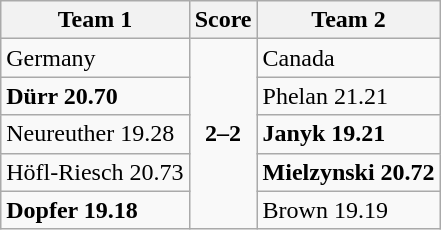<table class="wikitable">
<tr>
<th>Team 1</th>
<th>Score</th>
<th>Team 2</th>
</tr>
<tr>
<td> Germany</td>
<td rowspan=5 align="center"><strong>2–2</strong></td>
<td> Canada</td>
</tr>
<tr>
<td><strong>Dürr 20.70</strong></td>
<td>Phelan 21.21</td>
</tr>
<tr>
<td>Neureuther 19.28</td>
<td><strong>Janyk 19.21</strong></td>
</tr>
<tr>
<td>Höfl-Riesch 20.73</td>
<td><strong>Mielzynski 20.72</strong></td>
</tr>
<tr>
<td><strong>Dopfer 19.18</strong></td>
<td>Brown 19.19</td>
</tr>
</table>
